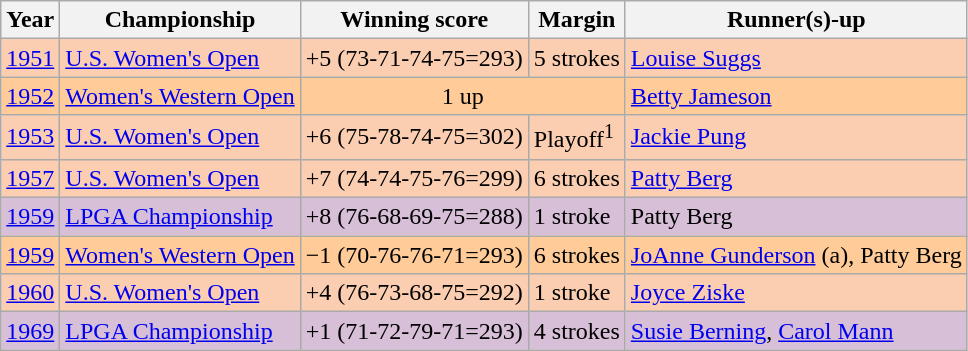<table class="wikitable">
<tr>
<th>Year</th>
<th>Championship</th>
<th>Winning score</th>
<th>Margin</th>
<th>Runner(s)-up</th>
</tr>
<tr style="background:#FBCEB1;">
<td><a href='#'>1951</a></td>
<td><a href='#'>U.S. Women's Open</a></td>
<td>+5 (73-71-74-75=293)</td>
<td>5 strokes</td>
<td> <a href='#'>Louise Suggs</a></td>
</tr>
<tr style="background:#FFCC99;">
<td><a href='#'>1952</a></td>
<td><a href='#'>Women's Western Open</a></td>
<td colspan=2 align=center>1 up</td>
<td> <a href='#'>Betty Jameson</a></td>
</tr>
<tr style="background:#FBCEB1;">
<td><a href='#'>1953</a></td>
<td><a href='#'>U.S. Women's Open</a></td>
<td>+6 (75-78-74-75=302)</td>
<td>Playoff<sup>1</sup></td>
<td> <a href='#'>Jackie Pung</a></td>
</tr>
<tr style="background:#FBCEB1;">
<td><a href='#'>1957</a></td>
<td><a href='#'>U.S. Women's Open</a></td>
<td>+7 (74-74-75-76=299)</td>
<td>6 strokes</td>
<td> <a href='#'>Patty Berg</a></td>
</tr>
<tr style="background:#D8BFD8;">
<td><a href='#'>1959</a></td>
<td><a href='#'>LPGA Championship</a></td>
<td>+8 (76-68-69-75=288)</td>
<td>1 stroke</td>
<td> Patty Berg</td>
</tr>
<tr style="background:#FFCC99;">
<td><a href='#'>1959</a></td>
<td><a href='#'>Women's Western Open</a></td>
<td>−1 (70-76-76-71=293)</td>
<td>6 strokes</td>
<td> <a href='#'>JoAnne Gunderson</a> (a),  Patty Berg</td>
</tr>
<tr style="background:#FBCEB1;">
<td><a href='#'>1960</a></td>
<td><a href='#'>U.S. Women's Open</a></td>
<td>+4 (76-73-68-75=292)</td>
<td>1 stroke</td>
<td> <a href='#'>Joyce Ziske</a></td>
</tr>
<tr style="background:#D8BFD8;">
<td><a href='#'>1969</a></td>
<td><a href='#'>LPGA Championship</a></td>
<td>+1 (71-72-79-71=293)</td>
<td>4 strokes</td>
<td> <a href='#'>Susie Berning</a>,  <a href='#'>Carol Mann</a></td>
</tr>
</table>
